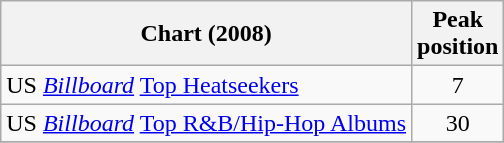<table class="wikitable">
<tr>
<th>Chart (2008)</th>
<th>Peak<br>position</th>
</tr>
<tr>
<td>US <em><a href='#'>Billboard</a></em> <a href='#'>Top Heatseekers</a></td>
<td align="center">7</td>
</tr>
<tr>
<td>US <em><a href='#'>Billboard</a></em> <a href='#'>Top R&B/Hip-Hop Albums</a></td>
<td align="center">30</td>
</tr>
<tr>
</tr>
</table>
